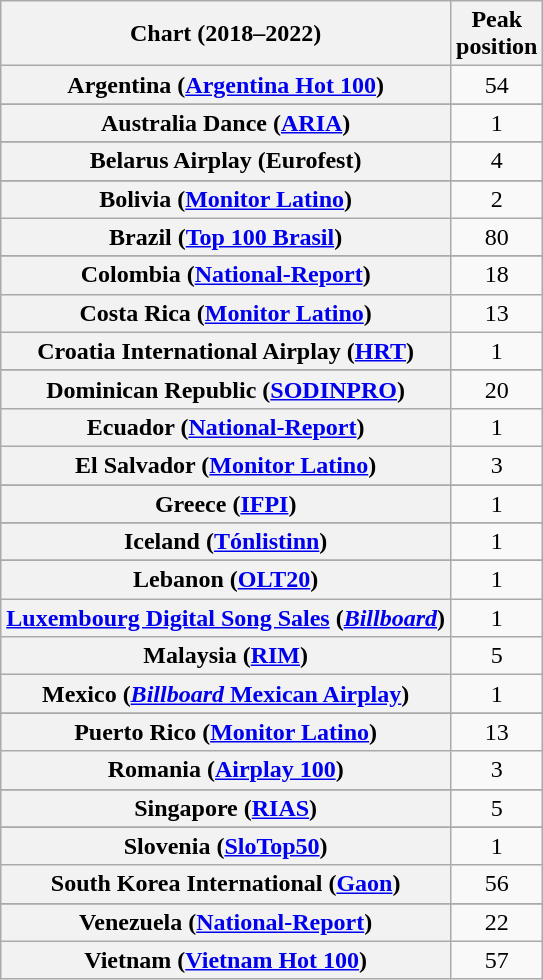<table class="wikitable sortable plainrowheaders" style="text-align:center">
<tr>
<th scope="col">Chart (2018–2022)</th>
<th scope="col">Peak<br>position</th>
</tr>
<tr>
<th scope="row">Argentina (<a href='#'>Argentina Hot 100</a>)</th>
<td>54</td>
</tr>
<tr>
</tr>
<tr>
<th scope="row">Australia Dance (<a href='#'>ARIA</a>)</th>
<td>1</td>
</tr>
<tr>
</tr>
<tr>
<th scope="row">Belarus Airplay (Eurofest)</th>
<td>4</td>
</tr>
<tr>
</tr>
<tr>
</tr>
<tr>
</tr>
<tr>
<th scope="row">Bolivia (<a href='#'>Monitor Latino</a>)</th>
<td>2</td>
</tr>
<tr>
<th scope="row">Brazil (<a href='#'>Top 100 Brasil</a>)</th>
<td>80</td>
</tr>
<tr>
</tr>
<tr>
</tr>
<tr>
</tr>
<tr>
</tr>
<tr>
</tr>
<tr>
<th scope="row">Colombia (<a href='#'>National-Report</a>)</th>
<td>18</td>
</tr>
<tr>
<th scope="row">Costa Rica (<a href='#'>Monitor Latino</a>)</th>
<td>13</td>
</tr>
<tr>
<th scope="row">Croatia International Airplay (<a href='#'>HRT</a>)</th>
<td>1</td>
</tr>
<tr>
</tr>
<tr>
</tr>
<tr>
</tr>
<tr>
<th scope="row">Dominican Republic (<a href='#'>SODINPRO</a>)</th>
<td>20</td>
</tr>
<tr>
<th scope="row">Ecuador (<a href='#'>National-Report</a>)</th>
<td>1</td>
</tr>
<tr>
<th scope="row">El Salvador (<a href='#'>Monitor Latino</a>)</th>
<td>3</td>
</tr>
<tr>
</tr>
<tr>
</tr>
<tr>
</tr>
<tr>
</tr>
<tr>
</tr>
<tr>
<th scope="row">Greece (<a href='#'>IFPI</a>)</th>
<td>1</td>
</tr>
<tr>
</tr>
<tr>
</tr>
<tr>
</tr>
<tr>
</tr>
<tr>
<th scope="row">Iceland (<a href='#'>Tónlistinn</a>)</th>
<td>1</td>
</tr>
<tr>
</tr>
<tr>
</tr>
<tr>
</tr>
<tr>
<th scope="row">Lebanon (<a href='#'>OLT20</a>)</th>
<td>1</td>
</tr>
<tr>
<th scope="row"><a href='#'>Luxembourg Digital Song Sales</a> (<em><a href='#'>Billboard</a></em>)</th>
<td>1</td>
</tr>
<tr>
<th scope="row">Malaysia (<a href='#'>RIM</a>)</th>
<td>5</td>
</tr>
<tr>
<th scope="row">Mexico (<a href='#'><em>Billboard</em> Mexican Airplay</a>)</th>
<td>1</td>
</tr>
<tr>
</tr>
<tr>
</tr>
<tr>
</tr>
<tr>
</tr>
<tr>
</tr>
<tr>
</tr>
<tr>
</tr>
<tr>
<th scope="row">Puerto Rico (<a href='#'>Monitor Latino</a>)</th>
<td>13</td>
</tr>
<tr>
<th scope="row">Romania (<a href='#'>Airplay 100</a>)</th>
<td>3</td>
</tr>
<tr>
</tr>
<tr>
</tr>
<tr>
<th scope="row">Singapore (<a href='#'>RIAS</a>)</th>
<td>5</td>
</tr>
<tr>
</tr>
<tr>
</tr>
<tr>
<th scope="row">Slovenia (<a href='#'>SloTop50</a>)</th>
<td>1</td>
</tr>
<tr>
<th scope="row">South Korea International (<a href='#'>Gaon</a>)</th>
<td>56</td>
</tr>
<tr>
</tr>
<tr>
</tr>
<tr>
</tr>
<tr>
</tr>
<tr>
</tr>
<tr>
</tr>
<tr>
</tr>
<tr>
</tr>
<tr>
</tr>
<tr>
</tr>
<tr>
</tr>
<tr>
</tr>
<tr>
<th scope="row">Venezuela (<a href='#'>National-Report</a>)</th>
<td>22</td>
</tr>
<tr>
<th scope="row">Vietnam (<a href='#'>Vietnam Hot 100</a>)</th>
<td>57</td>
</tr>
</table>
